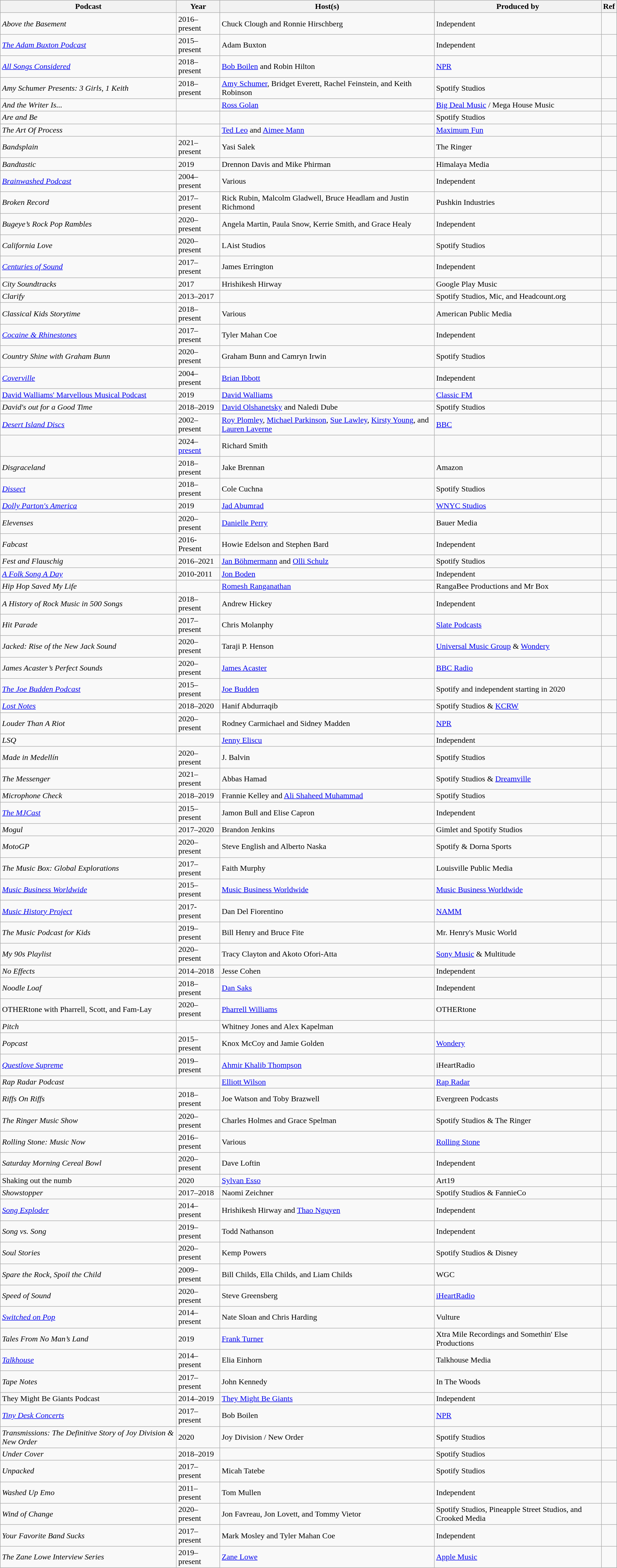<table class="wikitable sortable">
<tr>
<th>Podcast</th>
<th>Year</th>
<th>Host(s)</th>
<th>Produced by</th>
<th>Ref</th>
</tr>
<tr>
<td><em>Above the Basement</em></td>
<td>2016–present</td>
<td>Chuck Clough and Ronnie Hirschberg</td>
<td>Independent</td>
<td></td>
</tr>
<tr>
<td><em><a href='#'>The Adam Buxton Podcast</a></em></td>
<td>2015–present</td>
<td>Adam Buxton</td>
<td>Independent</td>
<td></td>
</tr>
<tr>
<td><em><a href='#'>All Songs Considered</a></em></td>
<td>2018–present</td>
<td><a href='#'>Bob Boilen</a> and Robin Hilton</td>
<td><a href='#'>NPR</a></td>
<td></td>
</tr>
<tr>
<td><em>Amy Schumer Presents: 3 Girls, 1 Keith</em></td>
<td>2018–present</td>
<td><a href='#'>Amy Schumer</a>, Bridget Everett, Rachel Feinstein, and Keith Robinson</td>
<td>Spotify Studios</td>
<td></td>
</tr>
<tr>
<td><em>And the Writer Is...</em></td>
<td></td>
<td><a href='#'>Ross Golan</a></td>
<td><a href='#'>Big Deal Music</a> / Mega House Music</td>
<td></td>
</tr>
<tr>
<td><em>Are and Be</em></td>
<td></td>
<td></td>
<td>Spotify Studios</td>
<td></td>
</tr>
<tr>
<td><em>The Art Of Process</em></td>
<td></td>
<td><a href='#'>Ted Leo</a> and <a href='#'>Aimee Mann</a></td>
<td><a href='#'>Maximum Fun</a></td>
<td></td>
</tr>
<tr>
<td><em>Bandsplain</em></td>
<td>2021– present</td>
<td>Yasi Salek</td>
<td>The Ringer</td>
<td></td>
</tr>
<tr>
<td><em>Bandtastic</em></td>
<td>2019</td>
<td>Drennon Davis and Mike Phirman</td>
<td>Himalaya Media</td>
<td></td>
</tr>
<tr>
<td><em><a href='#'>Brainwashed Podcast</a></em></td>
<td>2004–present</td>
<td>Various</td>
<td>Independent</td>
<td></td>
</tr>
<tr>
<td><em>Broken Record</em></td>
<td>2017–present</td>
<td>Rick Rubin, Malcolm Gladwell, Bruce Headlam and Justin Richmond</td>
<td>Pushkin Industries</td>
<td></td>
</tr>
<tr>
<td><em>Bugeye’s Rock Pop Rambles</em></td>
<td>2020–present</td>
<td>Angela Martin, Paula Snow, Kerrie Smith, and Grace Healy</td>
<td>Independent</td>
<td></td>
</tr>
<tr>
<td><em>California Love</em></td>
<td>2020–present</td>
<td>LAist Studios</td>
<td>Spotify Studios</td>
<td></td>
</tr>
<tr>
<td><em><a href='#'>Centuries of Sound</a></em></td>
<td>2017–present</td>
<td>James Errington</td>
<td>Independent</td>
<td></td>
</tr>
<tr>
<td><em>City Soundtracks</em></td>
<td>2017</td>
<td>Hrishikesh Hirway</td>
<td>Google Play Music</td>
<td></td>
</tr>
<tr>
<td><em>Clarify</em></td>
<td>2013–2017</td>
<td></td>
<td>Spotify Studios, Mic, and Headcount.org</td>
<td></td>
</tr>
<tr>
<td><em>Classical Kids Storytime</em></td>
<td>2018–present</td>
<td>Various</td>
<td>American Public Media</td>
<td></td>
</tr>
<tr>
<td><em><a href='#'>Cocaine & Rhinestones</a></em></td>
<td>2017–present</td>
<td>Tyler Mahan Coe</td>
<td>Independent</td>
<td></td>
</tr>
<tr>
<td><em>Country Shine with Graham Bunn</em></td>
<td>2020–present</td>
<td>Graham Bunn and Camryn Irwin</td>
<td>Spotify Studios</td>
<td></td>
</tr>
<tr>
<td><em><a href='#'>Coverville</a></em></td>
<td>2004–present</td>
<td><a href='#'>Brian Ibbott</a></td>
<td>Independent</td>
<td></td>
</tr>
<tr>
<td><a href='#'>David Walliams' Marvellous Musical Podcast</a></td>
<td>2019</td>
<td><a href='#'>David Walliams</a></td>
<td><a href='#'>Classic FM</a></td>
<td></td>
</tr>
<tr>
<td><em>David's out for a Good Time</em></td>
<td>2018–2019</td>
<td><a href='#'>David Olshanetsky</a> and Naledi Dube</td>
<td>Spotify Studios</td>
<td></td>
</tr>
<tr>
<td><em><a href='#'>Desert Island Discs</a></em></td>
<td>2002–present</td>
<td><a href='#'>Roy Plomley</a>, <a href='#'>Michael Parkinson</a>, <a href='#'>Sue Lawley</a>, <a href='#'>Kirsty Young</a>, and <a href='#'>Lauren Laverne</a></td>
<td><a href='#'>BBC</a></td>
<td></td>
</tr>
<tr>
<td></td>
<td>2024–<a href='#'>present</a></td>
<td>Richard Smith</td>
<td></td>
<td></td>
</tr>
<tr>
<td><em>Disgraceland</em></td>
<td>2018–present</td>
<td>Jake Brennan</td>
<td>Amazon</td>
<td></td>
</tr>
<tr>
<td><a href='#'><em>Dissect</em></a></td>
<td>2018–present</td>
<td>Cole Cuchna</td>
<td>Spotify Studios</td>
<td></td>
</tr>
<tr>
<td><em><a href='#'>Dolly Parton's America</a></em></td>
<td>2019</td>
<td><a href='#'>Jad Abumrad</a></td>
<td><a href='#'>WNYC Studios</a></td>
<td></td>
</tr>
<tr>
<td><em>Elevenses</em></td>
<td>2020–present</td>
<td><a href='#'>Danielle Perry</a></td>
<td>Bauer Media</td>
<td></td>
</tr>
<tr>
<td><em>Fabcast</em></td>
<td>2016-Present</td>
<td>Howie Edelson and Stephen Bard</td>
<td>Independent</td>
<td></td>
</tr>
<tr>
<td><em>Fest and Flauschig</em></td>
<td>2016–2021</td>
<td><a href='#'>Jan Böhmermann</a> and <a href='#'>Olli Schulz</a></td>
<td>Spotify Studios</td>
<td></td>
</tr>
<tr>
<td><em><a href='#'>A Folk Song A Day</a></em></td>
<td>2010-2011</td>
<td><a href='#'>Jon Boden</a></td>
<td>Independent</td>
<td></td>
</tr>
<tr>
<td><em>Hip Hop Saved My Life</em></td>
<td></td>
<td><a href='#'>Romesh Ranganathan</a></td>
<td>RangaBee Productions and Mr Box</td>
<td></td>
</tr>
<tr>
<td><em>A History of Rock Music in 500 Songs</em></td>
<td>2018–present</td>
<td>Andrew Hickey</td>
<td>Independent</td>
<td></td>
</tr>
<tr>
<td><em>Hit Parade</em></td>
<td>2017–present</td>
<td>Chris Molanphy</td>
<td><a href='#'>Slate Podcasts</a></td>
<td></td>
</tr>
<tr>
<td><em>Jacked: Rise of the New Jack Sound</em></td>
<td>2020–present</td>
<td>Taraji P. Henson</td>
<td><a href='#'>Universal Music Group</a> & <a href='#'>Wondery</a></td>
<td></td>
</tr>
<tr>
<td><em>James Acaster’s Perfect Sounds</em></td>
<td>2020–present</td>
<td><a href='#'>James Acaster</a></td>
<td><a href='#'>BBC Radio</a></td>
<td></td>
</tr>
<tr>
<td><em><a href='#'>The Joe Budden Podcast</a></em></td>
<td>2015–present</td>
<td><a href='#'>Joe Budden</a></td>
<td>Spotify and independent starting in 2020</td>
<td></td>
</tr>
<tr>
<td><em><a href='#'>Lost Notes</a></em></td>
<td>2018–2020</td>
<td>Hanif Abdurraqib</td>
<td>Spotify Studios & <a href='#'>KCRW</a></td>
<td></td>
</tr>
<tr>
<td><em>Louder Than A Riot</em></td>
<td>2020–present</td>
<td>Rodney Carmichael and Sidney Madden</td>
<td><a href='#'>NPR</a></td>
<td></td>
</tr>
<tr>
<td><em>LSQ</em></td>
<td></td>
<td><a href='#'>Jenny Eliscu</a></td>
<td>Independent</td>
<td></td>
</tr>
<tr>
<td><em>Made in Medellín</em></td>
<td>2020–present</td>
<td>J. Balvin</td>
<td>Spotify Studios</td>
<td></td>
</tr>
<tr>
<td><em>The Messenger</em></td>
<td>2021–present</td>
<td>Abbas Hamad</td>
<td>Spotify Studios & <a href='#'>Dreamville</a></td>
<td></td>
</tr>
<tr>
<td><em>Microphone Check</em></td>
<td>2018–2019</td>
<td>Frannie Kelley and <a href='#'>Ali Shaheed Muhammad</a></td>
<td>Spotify Studios</td>
<td></td>
</tr>
<tr>
<td><em><a href='#'>The MJCast</a></em></td>
<td>2015–present</td>
<td>Jamon Bull and Elise Capron</td>
<td>Independent</td>
<td></td>
</tr>
<tr>
<td><em>Mogul</em></td>
<td>2017–2020</td>
<td>Brandon Jenkins</td>
<td>Gimlet and Spotify Studios</td>
<td></td>
</tr>
<tr>
<td><em>MotoGP</em></td>
<td>2020–present</td>
<td>Steve English and Alberto Naska</td>
<td>Spotify & Dorna Sports</td>
<td></td>
</tr>
<tr>
<td><em>The Music Box: Global Explorations</em></td>
<td>2017–present</td>
<td>Faith Murphy</td>
<td>Louisville Public Media</td>
<td></td>
</tr>
<tr>
<td><em><a href='#'>Music Business Worldwide</a></em></td>
<td>2015–present</td>
<td><a href='#'>Music Business Worldwide</a></td>
<td><a href='#'>Music Business Worldwide</a></td>
<td></td>
</tr>
<tr>
<td><em><a href='#'>Music History Project</a></em></td>
<td>2017-present</td>
<td>Dan Del Fiorentino</td>
<td><a href='#'>NAMM</a></td>
<td></td>
</tr>
<tr>
<td><em>The Music Podcast for Kids</em></td>
<td>2019–present</td>
<td>Bill Henry and Bruce Fite</td>
<td>Mr. Henry's Music World</td>
<td></td>
</tr>
<tr>
<td><em>My 90s Playlist</em></td>
<td>2020–present</td>
<td>Tracy Clayton and Akoto Ofori-Atta</td>
<td><a href='#'>Sony Music</a> & Multitude</td>
<td></td>
</tr>
<tr>
<td><em>No Effects</em></td>
<td>2014–2018</td>
<td>Jesse Cohen</td>
<td>Independent</td>
<td></td>
</tr>
<tr>
<td><em>Noodle Loaf</em></td>
<td>2018–present</td>
<td><a href='#'>Dan Saks</a></td>
<td>Independent</td>
<td></td>
</tr>
<tr>
<td>OTHERtone with Pharrell, Scott, and Fam-Lay</td>
<td>2020–present</td>
<td><a href='#'>Pharrell Williams</a></td>
<td>OTHERtone</td>
<td></td>
</tr>
<tr>
<td><em>Pitch</em></td>
<td></td>
<td>Whitney Jones and Alex Kapelman</td>
<td></td>
<td></td>
</tr>
<tr>
<td><em>Popcast</em></td>
<td>2015–present</td>
<td>Knox McCoy and Jamie Golden</td>
<td><a href='#'>Wondery</a></td>
<td></td>
</tr>
<tr>
<td><em><a href='#'>Questlove Supreme</a></em></td>
<td>2019–present</td>
<td><a href='#'>Ahmir Khalib Thompson</a></td>
<td>iHeartRadio</td>
<td></td>
</tr>
<tr>
<td><em>Rap Radar Podcast</em></td>
<td></td>
<td><a href='#'>Elliott Wilson</a></td>
<td><a href='#'>Rap Radar</a></td>
<td></td>
</tr>
<tr>
<td><em>Riffs On Riffs</em></td>
<td>2018–present</td>
<td>Joe Watson and Toby Brazwell</td>
<td>Evergreen Podcasts</td>
<td></td>
</tr>
<tr>
<td><em>The Ringer Music Show</em></td>
<td>2020–present</td>
<td>Charles Holmes and Grace Spelman</td>
<td>Spotify Studios & The Ringer</td>
<td></td>
</tr>
<tr>
<td><em>Rolling Stone: Music Now</em></td>
<td>2016–present</td>
<td>Various</td>
<td><a href='#'>Rolling Stone</a></td>
<td></td>
</tr>
<tr>
<td><em>Saturday Morning Cereal Bowl</em></td>
<td>2020–present</td>
<td>Dave Loftin</td>
<td>Independent</td>
<td></td>
</tr>
<tr>
<td>Shaking out the numb</td>
<td>2020</td>
<td><a href='#'>Sylvan Esso</a></td>
<td>Art19</td>
<td></td>
</tr>
<tr>
<td><em>Showstopper</em></td>
<td>2017–2018</td>
<td>Naomi Zeichner</td>
<td>Spotify Studios & FannieCo</td>
<td></td>
</tr>
<tr>
<td><em><a href='#'>Song Exploder</a></em></td>
<td>2014–present</td>
<td>Hrishikesh Hirway and <a href='#'>Thao Nguyen</a></td>
<td>Independent</td>
<td><em></em></td>
</tr>
<tr>
<td><em>Song vs. Song</em></td>
<td>2019–present</td>
<td>Todd Nathanson</td>
<td>Independent</td>
<td></td>
</tr>
<tr>
<td><em>Soul Stories</em></td>
<td>2020–present</td>
<td>Kemp Powers</td>
<td>Spotify Studios & Disney</td>
<td></td>
</tr>
<tr>
<td><em>Spare the Rock, Spoil the Child</em></td>
<td>2009–present</td>
<td>Bill Childs, Ella Childs, and Liam Childs</td>
<td>WGC</td>
<td></td>
</tr>
<tr>
<td><em>Speed of Sound</em></td>
<td>2020–present</td>
<td>Steve Greensberg</td>
<td><a href='#'>iHeartRadio</a></td>
<td></td>
</tr>
<tr>
<td><em><a href='#'>Switched on Pop</a></em></td>
<td>2014–present</td>
<td>Nate Sloan and Chris Harding</td>
<td>Vulture</td>
<td></td>
</tr>
<tr>
<td><em>Tales From No Man’s Land</em></td>
<td>2019</td>
<td><a href='#'>Frank Turner</a></td>
<td>Xtra Mile Recordings and Somethin' Else Productions</td>
<td></td>
</tr>
<tr>
<td><em><a href='#'>Talkhouse</a></em></td>
<td>2014–present</td>
<td>Elia Einhorn</td>
<td>Talkhouse Media</td>
<td></td>
</tr>
<tr>
<td><em>Tape Notes</em></td>
<td>2017–present</td>
<td>John Kennedy</td>
<td>In The Woods</td>
<td></td>
</tr>
<tr>
<td>They Might Be Giants Podcast</td>
<td>2014–2019</td>
<td><a href='#'>They Might Be Giants</a></td>
<td>Independent</td>
<td></td>
</tr>
<tr>
<td><em><a href='#'>Tiny Desk Concerts</a></em></td>
<td>2017–present</td>
<td>Bob Boilen</td>
<td><a href='#'>NPR</a></td>
<td></td>
</tr>
<tr>
<td><em>Transmissions: The Definitive Story of Joy Division & New Order</em></td>
<td>2020</td>
<td>Joy Division / New Order</td>
<td>Spotify Studios</td>
<td></td>
</tr>
<tr>
<td><em>Under Cover</em></td>
<td>2018–2019</td>
<td></td>
<td>Spotify Studios</td>
<td></td>
</tr>
<tr>
<td><em>Unpacked</em></td>
<td>2017–present</td>
<td>Micah Tatebe</td>
<td>Spotify Studios</td>
<td></td>
</tr>
<tr>
<td><em>Washed Up Emo</em></td>
<td>2011–present</td>
<td>Tom Mullen</td>
<td>Independent</td>
<td><em></em></td>
</tr>
<tr>
<td><em>Wind of Change</em></td>
<td>2020–present</td>
<td>Jon Favreau, Jon Lovett, and Tommy Vietor</td>
<td>Spotify Studios, Pineapple Street Studios, and Crooked Media</td>
<td></td>
</tr>
<tr>
<td><em>Your Favorite Band Sucks</em></td>
<td>2017–present</td>
<td>Mark Mosley and Tyler Mahan Coe</td>
<td>Independent</td>
<td></td>
</tr>
<tr>
<td><em>The Zane Lowe Interview Series</em></td>
<td>2019–present</td>
<td><a href='#'>Zane Lowe</a></td>
<td><a href='#'>Apple Music</a></td>
<td></td>
</tr>
</table>
